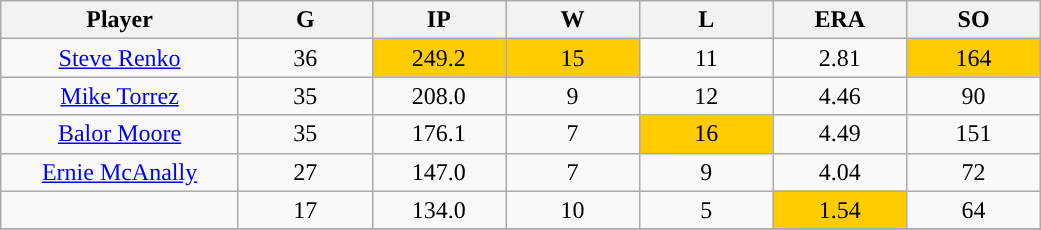<table class="wikitable sortable">
<tr>
<th bgcolor="#DDDDFF" width="16%">Player</th>
<th bgcolor="#DDDDFF" width="9%">G</th>
<th bgcolor="#DDDDFF" width="9%">IP</th>
<th bgcolor="#DDDDFF" width="9%">W</th>
<th bgcolor="#DDDDFF" width="9%">L</th>
<th bgcolor="#DDDDFF" width="9%">ERA</th>
<th bgcolor="#DDDDFF" width="9%">SO</th>
</tr>
<tr align="center">
<td><a href='#'>Steve Renko</a></td>
<td>36</td>
<td style="background:#fc0;">249.2</td>
<td style="background:#fc0;">15</td>
<td>11</td>
<td>2.81</td>
<td style="background:#fc0;">164</td>
</tr>
<tr align=center>
<td><a href='#'>Mike Torrez</a></td>
<td>35</td>
<td>208.0</td>
<td>9</td>
<td>12</td>
<td>4.46</td>
<td>90</td>
</tr>
<tr align=center>
<td><a href='#'>Balor Moore</a></td>
<td>35</td>
<td>176.1</td>
<td>7</td>
<td style="background:#fc0;">16</td>
<td>4.49</td>
<td>151</td>
</tr>
<tr align=center>
<td><a href='#'>Ernie McAnally</a></td>
<td>27</td>
<td>147.0</td>
<td>7</td>
<td>9</td>
<td>4.04</td>
<td>72</td>
</tr>
<tr align=center>
<td></td>
<td>17</td>
<td>134.0</td>
<td>10</td>
<td>5</td>
<td style="background:#fc0;">1.54</td>
<td>64</td>
</tr>
<tr align="center">
</tr>
</table>
